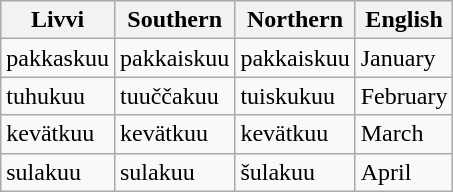<table class="wikitable">
<tr>
<th>Livvi</th>
<th>Southern</th>
<th>Northern</th>
<th>English</th>
</tr>
<tr>
<td>pakkaskuu</td>
<td>pakkaiskuu</td>
<td>pakkaiskuu</td>
<td>January</td>
</tr>
<tr>
<td>tuhukuu</td>
<td>tuuččakuu</td>
<td>tuiskukuu</td>
<td>February</td>
</tr>
<tr>
<td>kevätkuu</td>
<td>kevätkuu</td>
<td>kevätkuu</td>
<td>March</td>
</tr>
<tr>
<td>sulakuu</td>
<td>sulakuu</td>
<td>šulakuu</td>
<td>April</td>
</tr>
</table>
